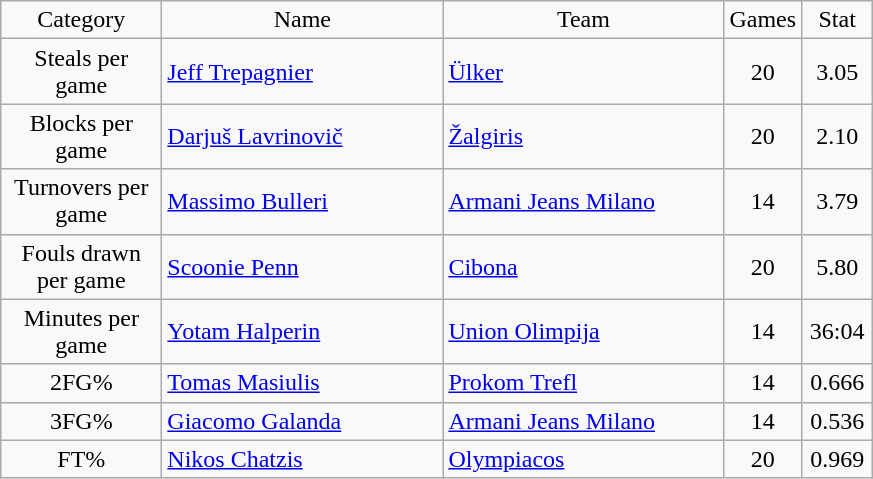<table class="wikitable sortable" style="text-align: center;">
<tr>
<td width=100>Category</td>
<td width=180>Name</td>
<td width=180>Team</td>
<td width=40>Games</td>
<td width=40>Stat</td>
</tr>
<tr>
<td>Steals per game</td>
<td align="left"> <a href='#'>Jeff Trepagnier</a></td>
<td align="left"> <a href='#'>Ülker</a></td>
<td>20</td>
<td>3.05</td>
</tr>
<tr>
<td>Blocks per game</td>
<td align="left"> <a href='#'>Darjuš Lavrinovič</a></td>
<td align="left"> <a href='#'>Žalgiris</a></td>
<td>20</td>
<td>2.10</td>
</tr>
<tr>
<td>Turnovers per game</td>
<td align="left"> <a href='#'>Massimo Bulleri</a></td>
<td align="left"> <a href='#'>Armani Jeans Milano</a></td>
<td>14</td>
<td>3.79</td>
</tr>
<tr>
<td>Fouls drawn per game</td>
<td align="left"> <a href='#'>Scoonie Penn</a></td>
<td align="left"> <a href='#'>Cibona</a></td>
<td>20</td>
<td>5.80</td>
</tr>
<tr>
<td>Minutes per game</td>
<td align="left"> <a href='#'>Yotam Halperin</a></td>
<td align="left"> <a href='#'>Union Olimpija</a></td>
<td>14</td>
<td>36:04</td>
</tr>
<tr>
<td>2FG%</td>
<td align="left"> <a href='#'>Tomas Masiulis</a></td>
<td align="left"> <a href='#'>Prokom Trefl</a></td>
<td>14</td>
<td>0.666</td>
</tr>
<tr>
<td>3FG%</td>
<td align="left"> <a href='#'>Giacomo Galanda</a></td>
<td align="left"> <a href='#'>Armani Jeans Milano</a></td>
<td>14</td>
<td>0.536</td>
</tr>
<tr>
<td>FT%</td>
<td align="left"> <a href='#'>Nikos Chatzis</a></td>
<td align="left"> <a href='#'>Olympiacos</a></td>
<td>20</td>
<td>0.969</td>
</tr>
</table>
